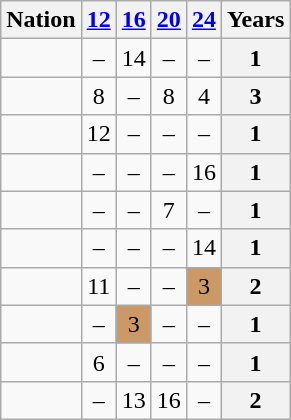<table class="wikitable" style="text-align:center">
<tr>
<th>Nation</th>
<th><a href='#'>12</a></th>
<th><a href='#'>16</a></th>
<th><a href='#'>20</a></th>
<th><a href='#'>24</a></th>
<th>Years</th>
</tr>
<tr>
<td align="left"></td>
<td>–</td>
<td>14</td>
<td>–</td>
<td>–</td>
<th>1</th>
</tr>
<tr>
<td align="left"></td>
<td>8</td>
<td>–</td>
<td>8</td>
<td>4</td>
<th>3</th>
</tr>
<tr>
<td align="left"></td>
<td>12</td>
<td>–</td>
<td>–</td>
<td>–</td>
<th>1</th>
</tr>
<tr>
<td align="left"></td>
<td>–</td>
<td>–</td>
<td>–</td>
<td>16</td>
<th>1</th>
</tr>
<tr>
<td align="left"></td>
<td>–</td>
<td>–</td>
<td>7</td>
<td>–</td>
<th>1</th>
</tr>
<tr>
<td align="left"></td>
<td>–</td>
<td>–</td>
<td>–</td>
<td>14</td>
<th>1</th>
</tr>
<tr>
<td align="left"></td>
<td>11</td>
<td>–</td>
<td>–</td>
<td style="background:#c96;">3</td>
<th>2</th>
</tr>
<tr>
<td align="left"></td>
<td>–</td>
<td style="background:#c96;">3</td>
<td>–</td>
<td>–</td>
<th>1</th>
</tr>
<tr>
<td align="left"></td>
<td>6</td>
<td>–</td>
<td>–</td>
<td>–</td>
<th>1</th>
</tr>
<tr>
<td align="left"></td>
<td>–</td>
<td>13</td>
<td>16</td>
<td>–</td>
<th>2</th>
</tr>
</table>
